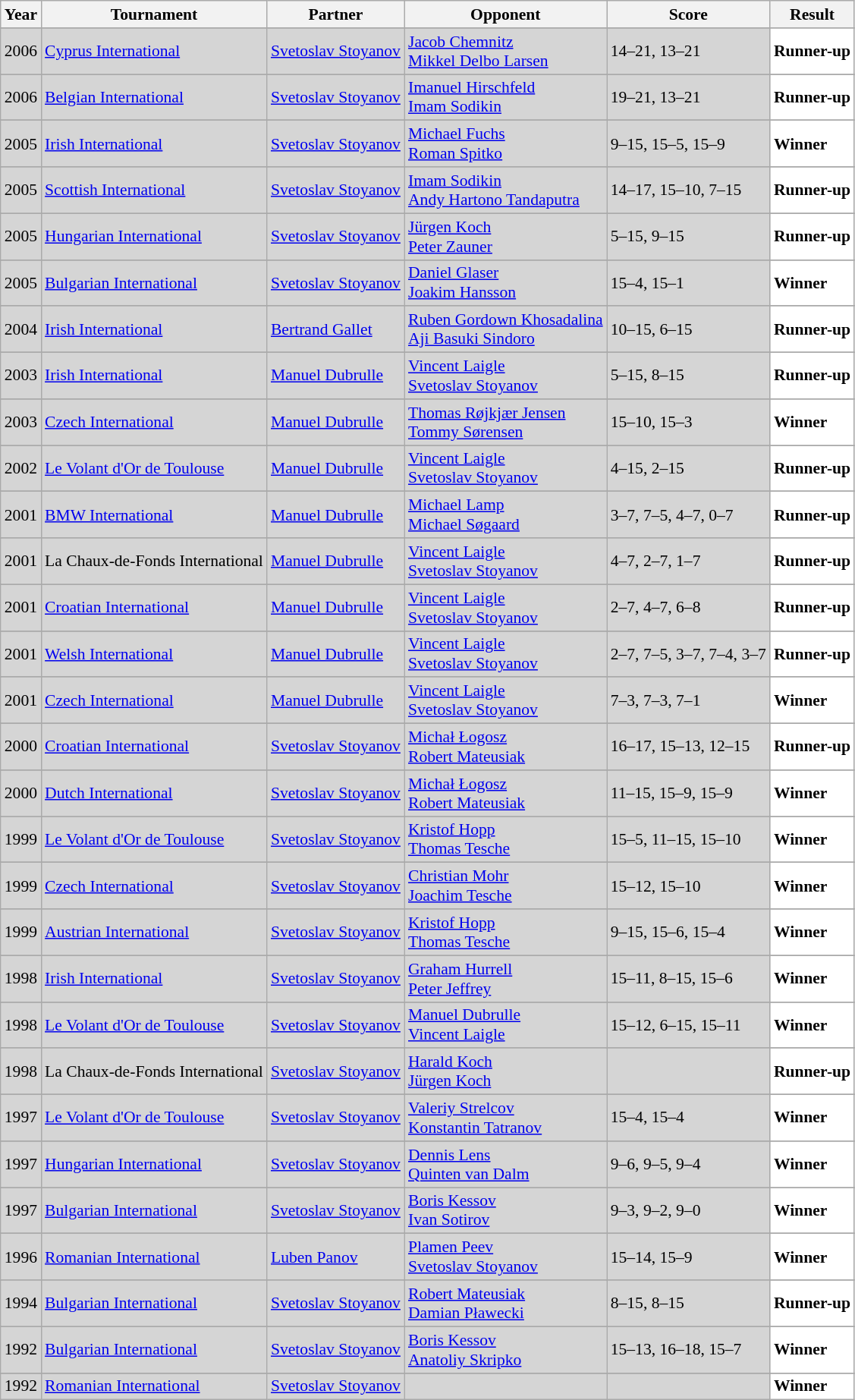<table class="sortable wikitable" style="font-size: 90%;">
<tr>
<th>Year</th>
<th>Tournament</th>
<th>Partner</th>
<th>Opponent</th>
<th>Score</th>
<th>Result</th>
</tr>
<tr>
</tr>
<tr style="background:#D5D5D5">
<td align="center">2006</td>
<td align="left"><a href='#'>Cyprus International</a></td>
<td align="left"> <a href='#'>Svetoslav Stoyanov</a></td>
<td align="left"> <a href='#'>Jacob Chemnitz</a><br> <a href='#'>Mikkel Delbo Larsen</a></td>
<td align="left">14–21, 13–21</td>
<td style="text-align:left; background:white"> <strong>Runner-up</strong></td>
</tr>
<tr>
</tr>
<tr style="background:#D5D5D5">
<td align="center">2006</td>
<td align="left"><a href='#'>Belgian International</a></td>
<td align="left"> <a href='#'>Svetoslav Stoyanov</a></td>
<td align="left"> <a href='#'>Imanuel Hirschfeld</a><br> <a href='#'>Imam Sodikin</a></td>
<td align="left">19–21, 13–21</td>
<td style="text-align:left; background:white"> <strong>Runner-up</strong></td>
</tr>
<tr>
</tr>
<tr style="background:#D5D5D5">
<td align="center">2005</td>
<td align="left"><a href='#'>Irish International</a></td>
<td align="left"> <a href='#'>Svetoslav Stoyanov</a></td>
<td align="left"> <a href='#'>Michael Fuchs</a><br> <a href='#'>Roman Spitko</a></td>
<td align="left">9–15, 15–5, 15–9</td>
<td style="text-align:left; background:white"> <strong>Winner</strong></td>
</tr>
<tr>
</tr>
<tr style="background:#D5D5D5">
<td align="center">2005</td>
<td align="left"><a href='#'>Scottish International</a></td>
<td align="left"> <a href='#'>Svetoslav Stoyanov</a></td>
<td align="left"> <a href='#'>Imam Sodikin</a><br> <a href='#'>Andy Hartono Tandaputra</a></td>
<td align="left">14–17, 15–10, 7–15</td>
<td style="text-align:left; background:white"> <strong>Runner-up</strong></td>
</tr>
<tr>
</tr>
<tr style="background:#D5D5D5">
<td align="center">2005</td>
<td align="left"><a href='#'>Hungarian International</a></td>
<td align="left"> <a href='#'>Svetoslav Stoyanov</a></td>
<td align="left"> <a href='#'>Jürgen Koch</a><br> <a href='#'>Peter Zauner</a></td>
<td align="left">5–15, 9–15</td>
<td style="text-align:left; background:white"> <strong>Runner-up</strong></td>
</tr>
<tr>
</tr>
<tr style="background:#D5D5D5">
<td align="center">2005</td>
<td align="left"><a href='#'>Bulgarian International</a></td>
<td align="left"> <a href='#'>Svetoslav Stoyanov</a></td>
<td align="left"> <a href='#'>Daniel Glaser</a><br> <a href='#'>Joakim Hansson</a></td>
<td align="left">15–4, 15–1</td>
<td style="text-align:left; background:white"> <strong>Winner</strong></td>
</tr>
<tr>
</tr>
<tr style="background:#D5D5D5">
<td align="center">2004</td>
<td align="left"><a href='#'>Irish International</a></td>
<td align="left"> <a href='#'>Bertrand Gallet</a></td>
<td align="left"> <a href='#'>Ruben Gordown Khosadalina</a><br> <a href='#'>Aji Basuki Sindoro</a></td>
<td align="left">10–15, 6–15</td>
<td style="text-align:left; background:white"> <strong>Runner-up</strong></td>
</tr>
<tr>
</tr>
<tr style="background:#D5D5D5">
<td align="center">2003</td>
<td align="left"><a href='#'>Irish International</a></td>
<td align="left"> <a href='#'>Manuel Dubrulle</a></td>
<td align="left"> <a href='#'>Vincent Laigle</a><br> <a href='#'>Svetoslav Stoyanov</a></td>
<td align="left">5–15, 8–15</td>
<td style="text-align:left; background:white"> <strong>Runner-up</strong></td>
</tr>
<tr>
</tr>
<tr style="background:#D5D5D5">
<td align="center">2003</td>
<td align="left"><a href='#'>Czech International</a></td>
<td align="left"> <a href='#'>Manuel Dubrulle</a></td>
<td align="left"> <a href='#'>Thomas Røjkjær Jensen</a><br> <a href='#'>Tommy Sørensen</a></td>
<td align="left">15–10, 15–3</td>
<td style="text-align:left; background:white"> <strong>Winner</strong></td>
</tr>
<tr>
</tr>
<tr style="background:#D5D5D5">
<td align="center">2002</td>
<td align="left"><a href='#'>Le Volant d'Or de Toulouse</a></td>
<td align="left"> <a href='#'>Manuel Dubrulle</a></td>
<td align="left"> <a href='#'>Vincent Laigle</a><br> <a href='#'>Svetoslav Stoyanov</a></td>
<td align="left">4–15, 2–15</td>
<td style="text-align:left; background:white"> <strong>Runner-up</strong></td>
</tr>
<tr>
</tr>
<tr style="background:#D5D5D5">
<td align="center">2001</td>
<td align="left"><a href='#'>BMW International</a></td>
<td align="left"> <a href='#'>Manuel Dubrulle</a></td>
<td align="left"> <a href='#'>Michael Lamp</a><br> <a href='#'>Michael Søgaard</a></td>
<td align="left">3–7, 7–5, 4–7, 0–7</td>
<td style="text-align:left; background:white"> <strong>Runner-up</strong></td>
</tr>
<tr>
</tr>
<tr style="background:#D5D5D5">
<td align="center">2001</td>
<td align="left">La Chaux-de-Fonds International</td>
<td align="left"> <a href='#'>Manuel Dubrulle</a></td>
<td align="left"> <a href='#'>Vincent Laigle</a><br> <a href='#'>Svetoslav Stoyanov</a></td>
<td align="left">4–7, 2–7, 1–7</td>
<td style="text-align:left; background:white"> <strong>Runner-up</strong></td>
</tr>
<tr>
</tr>
<tr style="background:#D5D5D5">
<td align="center">2001</td>
<td align="left"><a href='#'>Croatian International</a></td>
<td align="left"> <a href='#'>Manuel Dubrulle</a></td>
<td align="left"> <a href='#'>Vincent Laigle</a><br> <a href='#'>Svetoslav Stoyanov</a></td>
<td align="left">2–7, 4–7, 6–8</td>
<td style="text-align:left; background:white"> <strong>Runner-up</strong></td>
</tr>
<tr>
</tr>
<tr style="background:#D5D5D5">
<td align="center">2001</td>
<td align="left"><a href='#'>Welsh International</a></td>
<td align="left"> <a href='#'>Manuel Dubrulle</a></td>
<td align="left"> <a href='#'>Vincent Laigle</a><br> <a href='#'>Svetoslav Stoyanov</a></td>
<td align="left">2–7, 7–5, 3–7, 7–4, 3–7</td>
<td style="text-align:left; background:white"> <strong>Runner-up</strong></td>
</tr>
<tr>
</tr>
<tr style="background:#D5D5D5">
<td align="center">2001</td>
<td align="left"><a href='#'>Czech International</a></td>
<td align="left"> <a href='#'>Manuel Dubrulle</a></td>
<td align="left"> <a href='#'>Vincent Laigle</a><br> <a href='#'>Svetoslav Stoyanov</a></td>
<td align="left">7–3, 7–3, 7–1</td>
<td style="text-align:left; background:white"> <strong>Winner</strong></td>
</tr>
<tr>
</tr>
<tr style="background:#D5D5D5">
<td align="center">2000</td>
<td align="left"><a href='#'>Croatian International</a></td>
<td align="left"> <a href='#'>Svetoslav Stoyanov</a></td>
<td align="left"> <a href='#'>Michał Łogosz</a><br> <a href='#'>Robert Mateusiak</a></td>
<td align="left">16–17, 15–13, 12–15</td>
<td style="text-align:left; background:white"> <strong>Runner-up</strong></td>
</tr>
<tr>
</tr>
<tr style="background:#D5D5D5">
<td align="center">2000</td>
<td align="left"><a href='#'>Dutch International</a></td>
<td align="left"> <a href='#'>Svetoslav Stoyanov</a></td>
<td align="left"> <a href='#'>Michał Łogosz</a><br> <a href='#'>Robert Mateusiak</a></td>
<td align="left">11–15, 15–9, 15–9</td>
<td style="text-align:left; background:white"> <strong>Winner</strong></td>
</tr>
<tr>
</tr>
<tr style="background:#D5D5D5">
<td align="center">1999</td>
<td align="left"><a href='#'>Le Volant d'Or de Toulouse</a></td>
<td align="left"> <a href='#'>Svetoslav Stoyanov</a></td>
<td align="left"> <a href='#'>Kristof Hopp</a><br> <a href='#'>Thomas Tesche</a></td>
<td align="left">15–5, 11–15, 15–10</td>
<td style="text-align:left; background:white"> <strong>Winner</strong></td>
</tr>
<tr>
</tr>
<tr style="background:#D5D5D5">
<td align="center">1999</td>
<td align="left"><a href='#'>Czech International</a></td>
<td align="left"> <a href='#'>Svetoslav Stoyanov</a></td>
<td align="left"> <a href='#'>Christian Mohr</a><br> <a href='#'>Joachim Tesche</a></td>
<td align="left">15–12, 15–10</td>
<td style="text-align:left; background:white"> <strong>Winner</strong></td>
</tr>
<tr>
</tr>
<tr style="background:#D5D5D5">
<td align="center">1999</td>
<td align="left"><a href='#'>Austrian International</a></td>
<td align="left"> <a href='#'>Svetoslav Stoyanov</a></td>
<td align="left"> <a href='#'>Kristof Hopp</a><br> <a href='#'>Thomas Tesche</a></td>
<td align="left">9–15, 15–6, 15–4</td>
<td style="text-align:left; background:white"> <strong>Winner</strong></td>
</tr>
<tr>
</tr>
<tr style="background:#D5D5D5">
<td align="center">1998</td>
<td align="left"><a href='#'>Irish International</a></td>
<td align="left"> <a href='#'>Svetoslav Stoyanov</a></td>
<td align="left"> <a href='#'>Graham Hurrell</a><br> <a href='#'>Peter Jeffrey</a></td>
<td align="left">15–11, 8–15, 15–6</td>
<td style="text-align:left; background:white"> <strong>Winner</strong></td>
</tr>
<tr>
</tr>
<tr style="background:#D5D5D5">
<td align="center">1998</td>
<td align="left"><a href='#'>Le Volant d'Or de Toulouse</a></td>
<td align="left"> <a href='#'>Svetoslav Stoyanov</a></td>
<td align="left"> <a href='#'>Manuel Dubrulle</a><br> <a href='#'>Vincent Laigle</a></td>
<td align="left">15–12, 6–15, 15–11</td>
<td style="text-align:left; background:white"> <strong>Winner</strong></td>
</tr>
<tr>
</tr>
<tr style="background:#D5D5D5">
<td align="center">1998</td>
<td align="left">La Chaux-de-Fonds International</td>
<td align="left"> <a href='#'>Svetoslav Stoyanov</a></td>
<td align="left"> <a href='#'>Harald Koch</a><br> <a href='#'>Jürgen Koch</a></td>
<td align="left"></td>
<td style="text-align:left; background:white"> <strong>Runner-up</strong></td>
</tr>
<tr>
</tr>
<tr style="background:#D5D5D5">
<td align="center">1997</td>
<td align="left"><a href='#'>Le Volant d'Or de Toulouse</a></td>
<td align="left"> <a href='#'>Svetoslav Stoyanov</a></td>
<td align="left"> <a href='#'>Valeriy Strelcov</a><br> <a href='#'>Konstantin Tatranov</a></td>
<td align="left">15–4, 15–4</td>
<td style="text-align:left; background:white"> <strong>Winner</strong></td>
</tr>
<tr>
</tr>
<tr style="background:#D5D5D5">
<td align="center">1997</td>
<td align="left"><a href='#'>Hungarian International</a></td>
<td align="left"> <a href='#'>Svetoslav Stoyanov</a></td>
<td align="left"> <a href='#'>Dennis Lens</a><br> <a href='#'>Quinten van Dalm</a></td>
<td align="left">9–6, 9–5, 9–4</td>
<td style="text-align:left; background:white"> <strong>Winner</strong></td>
</tr>
<tr>
</tr>
<tr style="background:#D5D5D5">
<td align="center">1997</td>
<td align="left"><a href='#'>Bulgarian International</a></td>
<td align="left"> <a href='#'>Svetoslav Stoyanov</a></td>
<td align="left"> <a href='#'>Boris Kessov</a><br> <a href='#'>Ivan Sotirov</a></td>
<td align="left">9–3, 9–2, 9–0</td>
<td style="text-align:left; background:white"> <strong>Winner</strong></td>
</tr>
<tr>
</tr>
<tr style="background:#D5D5D5">
<td align="center">1996</td>
<td align="left"><a href='#'>Romanian International</a></td>
<td align="left"> <a href='#'>Luben Panov</a></td>
<td align="left"> <a href='#'>Plamen Peev</a><br> <a href='#'>Svetoslav Stoyanov</a></td>
<td align="left">15–14, 15–9</td>
<td style="text-align:left; background:white"> <strong>Winner</strong></td>
</tr>
<tr>
</tr>
<tr style="background:#D5D5D5">
<td align="center">1994</td>
<td align="left"><a href='#'>Bulgarian International</a></td>
<td align="left"> <a href='#'>Svetoslav Stoyanov</a></td>
<td align="left"> <a href='#'>Robert Mateusiak</a><br> <a href='#'>Damian Pławecki</a></td>
<td align="left">8–15, 8–15</td>
<td style="text-align:left; background:white"> <strong>Runner-up</strong></td>
</tr>
<tr>
</tr>
<tr style="background:#D5D5D5">
<td align="center">1992</td>
<td align="left"><a href='#'>Bulgarian International</a></td>
<td align="left"> <a href='#'>Svetoslav Stoyanov</a></td>
<td align="left"> <a href='#'>Boris Kessov</a><br> <a href='#'>Anatoliy Skripko</a></td>
<td align="left">15–13, 16–18, 15–7</td>
<td style="text-align:left; background:white"> <strong>Winner</strong></td>
</tr>
<tr>
</tr>
<tr style="background:#D5D5D5">
<td align="center">1992</td>
<td align="left"><a href='#'>Romanian International</a></td>
<td align="left"> <a href='#'>Svetoslav Stoyanov</a></td>
<td align="left"><br></td>
<td align="left"></td>
<td style="text-align:left; background:white"> <strong>Winner</strong></td>
</tr>
</table>
